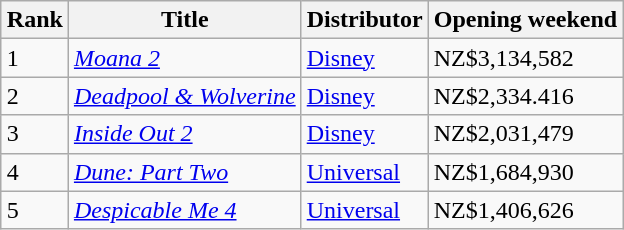<table class="wikitable sortable" style="margin:auto; margin:auto;">
<tr>
<th>Rank</th>
<th>Title</th>
<th>Distributor</th>
<th>Opening weekend</th>
</tr>
<tr>
<td>1</td>
<td><em><a href='#'>Moana 2</a></em></td>
<td><a href='#'>Disney</a></td>
<td>NZ$3,134,582</td>
</tr>
<tr>
<td>2</td>
<td><em><a href='#'>Deadpool & Wolverine</a></em></td>
<td><a href='#'>Disney</a></td>
<td>NZ$2,334.416</td>
</tr>
<tr>
<td>3</td>
<td><em><a href='#'>Inside Out 2</a></em></td>
<td><a href='#'>Disney</a></td>
<td>NZ$2,031,479</td>
</tr>
<tr>
<td>4</td>
<td><em><a href='#'>Dune: Part Two</a></em></td>
<td><a href='#'>Universal</a></td>
<td>NZ$1,684,930</td>
</tr>
<tr>
<td>5</td>
<td><em><a href='#'>Despicable Me 4</a></em></td>
<td><a href='#'>Universal</a></td>
<td>NZ$1,406,626</td>
</tr>
</table>
